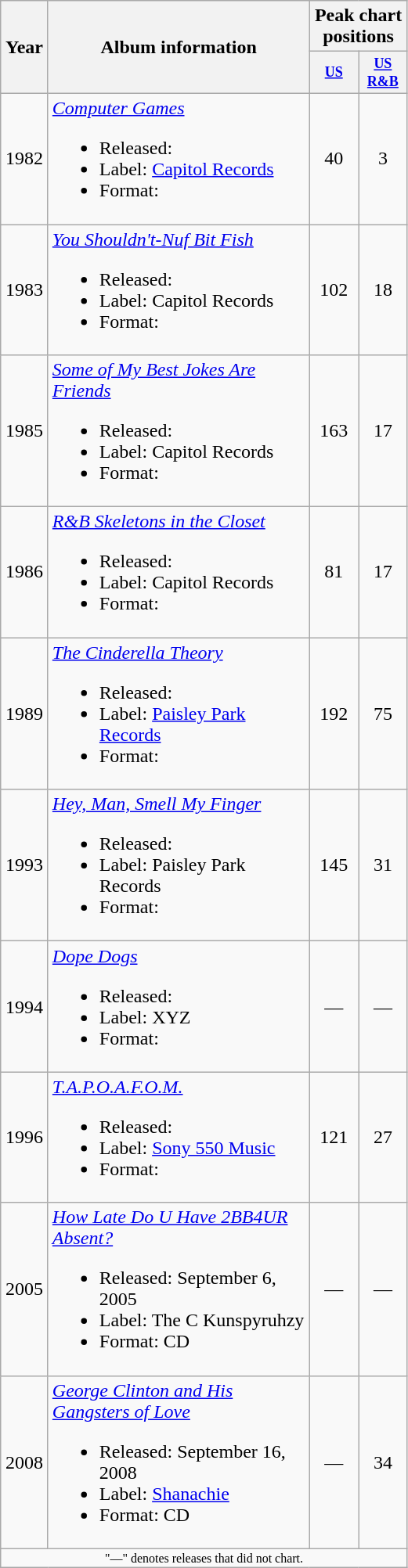<table class="wikitable">
<tr>
<th rowspan="2" style="width:33px;">Year</th>
<th rowspan="2" style="width:215px;">Album information</th>
<th colspan="2">Peak chart positions</th>
</tr>
<tr>
<th style="width:3em;font-size:75%"><a href='#'>US</a></th>
<th style="width:3em;font-size:75%"><a href='#'>US<br>R&B</a></th>
</tr>
<tr>
<td style="text-align:center;">1982</td>
<td><em><a href='#'>Computer Games</a></em><br><ul><li>Released:</li><li>Label: <a href='#'>Capitol Records</a></li><li>Format:</li></ul></td>
<td style="text-align:center;">40</td>
<td style="text-align:center;">3</td>
</tr>
<tr>
<td style="text-align:center;">1983</td>
<td><em><a href='#'>You Shouldn't-Nuf Bit Fish</a></em><br><ul><li>Released:</li><li>Label: Capitol Records</li><li>Format:</li></ul></td>
<td style="text-align:center;">102</td>
<td style="text-align:center;">18</td>
</tr>
<tr>
<td style="text-align:center;">1985</td>
<td><em><a href='#'>Some of My Best Jokes Are Friends</a></em><br><ul><li>Released:</li><li>Label: Capitol Records</li><li>Format:</li></ul></td>
<td style="text-align:center;">163</td>
<td style="text-align:center;">17</td>
</tr>
<tr>
<td style="text-align:center;">1986</td>
<td><em><a href='#'>R&B Skeletons in the Closet</a></em><br><ul><li>Released:</li><li>Label: Capitol Records</li><li>Format:</li></ul></td>
<td style="text-align:center;">81</td>
<td style="text-align:center;">17</td>
</tr>
<tr>
<td style="text-align:center;">1989</td>
<td><em><a href='#'>The Cinderella Theory</a></em><br><ul><li>Released:</li><li>Label: <a href='#'>Paisley Park Records</a></li><li>Format:</li></ul></td>
<td style="text-align:center;">192</td>
<td style="text-align:center;">75</td>
</tr>
<tr>
<td style="text-align:center;">1993</td>
<td><em><a href='#'>Hey, Man, Smell My Finger</a></em><br><ul><li>Released:</li><li>Label: Paisley Park Records</li><li>Format:</li></ul></td>
<td style="text-align:center;">145</td>
<td style="text-align:center;">31</td>
</tr>
<tr>
<td style="text-align:center;">1994</td>
<td><em><a href='#'>Dope Dogs</a></em><br><ul><li>Released:</li><li>Label: XYZ</li><li>Format:</li></ul></td>
<td style="text-align:center;">—</td>
<td style="text-align:center;">—</td>
</tr>
<tr>
<td style="text-align:center;">1996</td>
<td><em><a href='#'>T.A.P.O.A.F.O.M.</a></em><br><ul><li>Released:</li><li>Label: <a href='#'>Sony 550 Music</a></li><li>Format:</li></ul></td>
<td style="text-align:center;">121</td>
<td style="text-align:center;">27</td>
</tr>
<tr>
<td style="text-align:center;">2005</td>
<td><em><a href='#'>How Late Do U Have 2BB4UR Absent?</a></em><br><ul><li>Released: September 6, 2005</li><li>Label: The C Kunspyruhzy</li><li>Format: CD</li></ul></td>
<td style="text-align:center;">—</td>
<td style="text-align:center;">—</td>
</tr>
<tr>
<td style="text-align:center;">2008</td>
<td><em><a href='#'>George Clinton and His Gangsters of Love</a></em><br><ul><li>Released: September 16, 2008</li><li>Label: <a href='#'>Shanachie</a></li><li>Format: CD</li></ul></td>
<td style="text-align:center;">—</td>
<td style="text-align:center;">34</td>
</tr>
<tr>
<td colspan="7" style="text-align:center; font-size:8pt;">"—" denotes releases that did not chart.</td>
</tr>
</table>
